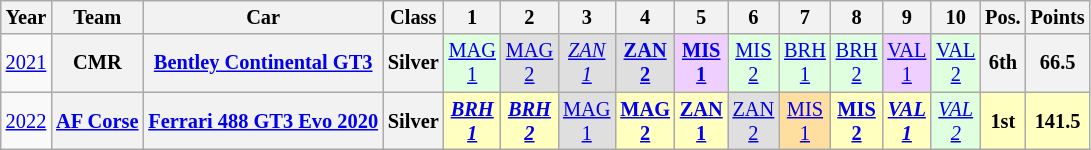<table class="wikitable" border="1" style="text-align:center; font-size:85%;">
<tr>
<th>Year</th>
<th>Team</th>
<th>Car</th>
<th>Class</th>
<th>1</th>
<th>2</th>
<th>3</th>
<th>4</th>
<th>5</th>
<th>6</th>
<th>7</th>
<th>8</th>
<th>9</th>
<th>10</th>
<th>Pos.</th>
<th>Points</th>
</tr>
<tr>
<td><a href='#'>2021</a></td>
<th>CMR</th>
<th nowrap><a href='#'>Bentley Continental GT3</a></th>
<th>Silver</th>
<td style="background:#DFFFDF;"><a href='#'>MAG<br>1</a><br></td>
<td style="background:#DFDFDF;"><a href='#'>MAG<br>2</a><br></td>
<td style="background:#DFDFDF;"><em><a href='#'>ZAN<br>1</a></em><br></td>
<td style="background:#DFDFDF;"><strong><a href='#'>ZAN<br>2</a></strong><br></td>
<td style="background:#EFCFFF;"><strong><a href='#'>MIS<br>1</a></strong><br></td>
<td style="background:#DFFFDF;"><a href='#'>MIS<br>2</a><br></td>
<td style="background:#DFFFDF;"><a href='#'>BRH<br>1</a><br></td>
<td style="background:#DFFFDF;"><a href='#'>BRH<br>2</a><br></td>
<td style="background:#EFCFFF;"><a href='#'>VAL<br>1</a><br></td>
<td style="background:#DFFFDF;"><a href='#'>VAL<br>2</a><br></td>
<th>6th</th>
<th>66.5</th>
</tr>
<tr>
<td><a href='#'>2022</a></td>
<th nowrap><a href='#'>AF Corse</a></th>
<th nowrap><a href='#'>Ferrari 488 GT3 Evo 2020</a></th>
<th>Silver</th>
<td style="background:#FFFFBF;"><strong><em><a href='#'>BRH<br>1</a></em></strong><br></td>
<td style="background:#FFFFBF;"><strong><em><a href='#'>BRH<br>2</a></em></strong><br></td>
<td style="background:#DFDFDF;"><a href='#'>MAG<br>1</a><br></td>
<td style="background:#FFFFBF;"><strong><a href='#'>MAG<br>2</a></strong><br></td>
<td style="background:#FFFFBF;"><strong><a href='#'>ZAN<br>1</a></strong><br></td>
<td style="background:#DFDFDF;"><a href='#'>ZAN<br>2</a><br></td>
<td style="background:#FFDF9F;"><a href='#'>MIS<br>1</a><br></td>
<td style="background:#FFFFBF;"><strong><a href='#'>MIS<br>2</a></strong><br></td>
<td style="background:#FFFFBF;"><strong><em><a href='#'>VAL<br>1</a></em></strong><br></td>
<td style="background:#DFFFDF;"><em><a href='#'>VAL<br>2</a></em><br></td>
<th style="background:#FFFFBF;">1st</th>
<th style="background:#FFFFBF;">141.5</th>
</tr>
</table>
